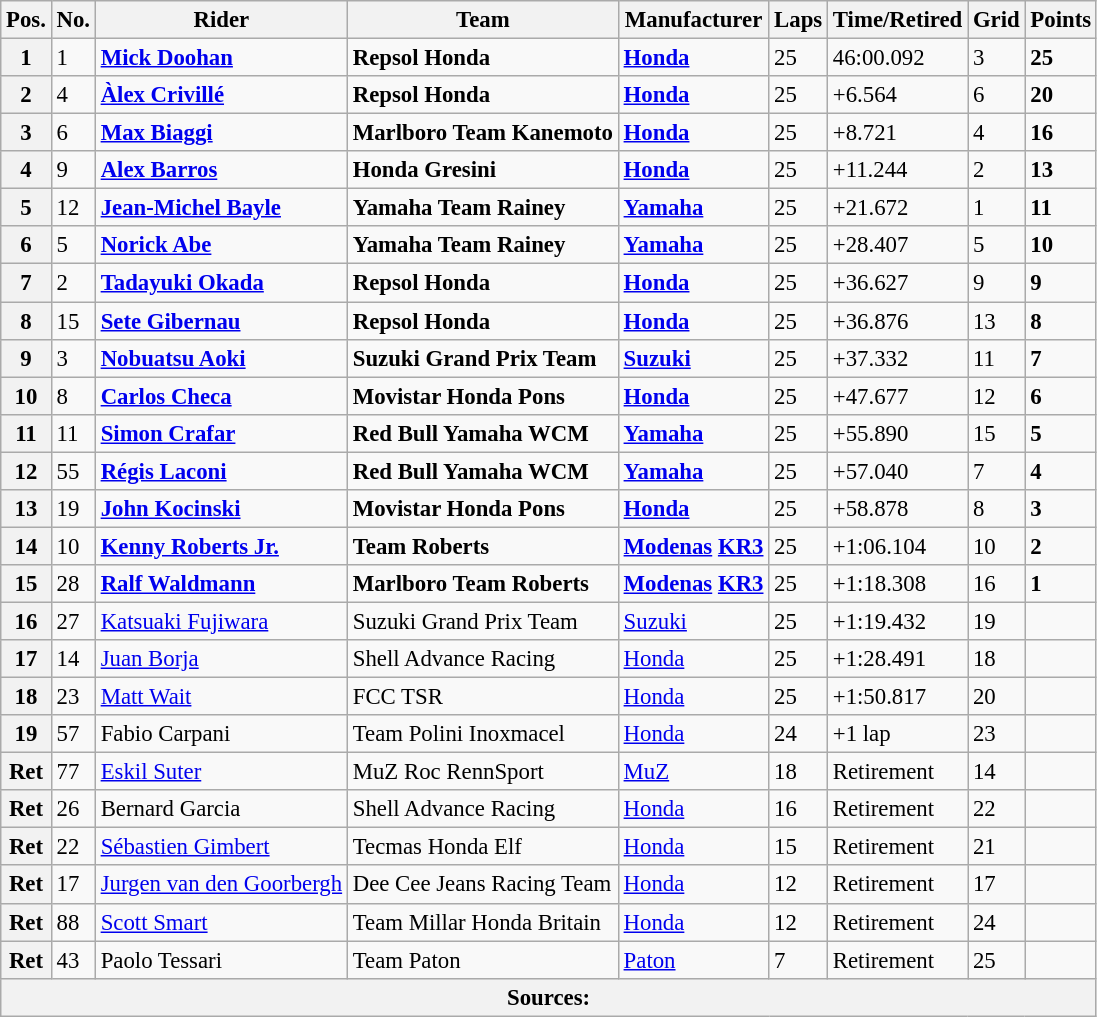<table class="wikitable" style="font-size: 95%;">
<tr>
<th>Pos.</th>
<th>No.</th>
<th>Rider</th>
<th>Team</th>
<th>Manufacturer</th>
<th>Laps</th>
<th>Time/Retired</th>
<th>Grid</th>
<th>Points</th>
</tr>
<tr>
<th>1</th>
<td>1</td>
<td> <strong><a href='#'>Mick Doohan</a></strong></td>
<td><strong>Repsol Honda</strong></td>
<td><strong><a href='#'>Honda</a></strong></td>
<td>25</td>
<td>46:00.092</td>
<td>3</td>
<td><strong>25</strong></td>
</tr>
<tr>
<th>2</th>
<td>4</td>
<td> <strong><a href='#'>Àlex Crivillé</a></strong></td>
<td><strong>Repsol Honda</strong></td>
<td><strong><a href='#'>Honda</a></strong></td>
<td>25</td>
<td>+6.564</td>
<td>6</td>
<td><strong>20</strong></td>
</tr>
<tr>
<th>3</th>
<td>6</td>
<td> <strong><a href='#'>Max Biaggi</a></strong></td>
<td><strong>Marlboro Team Kanemoto</strong></td>
<td><strong><a href='#'>Honda</a></strong></td>
<td>25</td>
<td>+8.721</td>
<td>4</td>
<td><strong>16</strong></td>
</tr>
<tr>
<th>4</th>
<td>9</td>
<td> <strong><a href='#'>Alex Barros</a></strong></td>
<td><strong>Honda Gresini</strong></td>
<td><strong><a href='#'>Honda</a></strong></td>
<td>25</td>
<td>+11.244</td>
<td>2</td>
<td><strong>13</strong></td>
</tr>
<tr>
<th>5</th>
<td>12</td>
<td> <strong><a href='#'>Jean-Michel Bayle</a></strong></td>
<td><strong>Yamaha Team Rainey</strong></td>
<td><strong><a href='#'>Yamaha</a></strong></td>
<td>25</td>
<td>+21.672</td>
<td>1</td>
<td><strong>11</strong></td>
</tr>
<tr>
<th>6</th>
<td>5</td>
<td> <strong><a href='#'>Norick Abe</a></strong></td>
<td><strong>Yamaha Team Rainey</strong></td>
<td><strong><a href='#'>Yamaha</a></strong></td>
<td>25</td>
<td>+28.407</td>
<td>5</td>
<td><strong>10</strong></td>
</tr>
<tr>
<th>7</th>
<td>2</td>
<td> <strong><a href='#'>Tadayuki Okada</a></strong></td>
<td><strong>Repsol Honda</strong></td>
<td><strong><a href='#'>Honda</a></strong></td>
<td>25</td>
<td>+36.627</td>
<td>9</td>
<td><strong>9</strong></td>
</tr>
<tr>
<th>8</th>
<td>15</td>
<td> <strong><a href='#'>Sete Gibernau</a></strong></td>
<td><strong>Repsol Honda</strong></td>
<td><strong><a href='#'>Honda</a></strong></td>
<td>25</td>
<td>+36.876</td>
<td>13</td>
<td><strong>8</strong></td>
</tr>
<tr>
<th>9</th>
<td>3</td>
<td> <strong><a href='#'>Nobuatsu Aoki</a></strong></td>
<td><strong>Suzuki Grand Prix Team</strong></td>
<td><strong><a href='#'>Suzuki</a></strong></td>
<td>25</td>
<td>+37.332</td>
<td>11</td>
<td><strong>7</strong></td>
</tr>
<tr>
<th>10</th>
<td>8</td>
<td> <strong><a href='#'>Carlos Checa</a></strong></td>
<td><strong>Movistar Honda Pons</strong></td>
<td><strong><a href='#'>Honda</a></strong></td>
<td>25</td>
<td>+47.677</td>
<td>12</td>
<td><strong>6</strong></td>
</tr>
<tr>
<th>11</th>
<td>11</td>
<td> <strong><a href='#'>Simon Crafar</a></strong></td>
<td><strong>Red Bull Yamaha WCM</strong></td>
<td><strong><a href='#'>Yamaha</a></strong></td>
<td>25</td>
<td>+55.890</td>
<td>15</td>
<td><strong>5</strong></td>
</tr>
<tr>
<th>12</th>
<td>55</td>
<td> <strong><a href='#'>Régis Laconi</a></strong></td>
<td><strong>Red Bull Yamaha WCM</strong></td>
<td><strong><a href='#'>Yamaha</a></strong></td>
<td>25</td>
<td>+57.040</td>
<td>7</td>
<td><strong>4</strong></td>
</tr>
<tr>
<th>13</th>
<td>19</td>
<td> <strong><a href='#'>John Kocinski</a></strong></td>
<td><strong>Movistar Honda Pons</strong></td>
<td><strong><a href='#'>Honda</a></strong></td>
<td>25</td>
<td>+58.878</td>
<td>8</td>
<td><strong>3</strong></td>
</tr>
<tr>
<th>14</th>
<td>10</td>
<td> <strong><a href='#'>Kenny Roberts Jr.</a></strong></td>
<td><strong>Team Roberts</strong></td>
<td><strong><a href='#'>Modenas</a> <a href='#'>KR3</a></strong></td>
<td>25</td>
<td>+1:06.104</td>
<td>10</td>
<td><strong>2</strong></td>
</tr>
<tr>
<th>15</th>
<td>28</td>
<td> <strong><a href='#'>Ralf Waldmann</a></strong></td>
<td><strong>Marlboro Team Roberts</strong></td>
<td><strong><a href='#'>Modenas</a> <a href='#'>KR3</a></strong></td>
<td>25</td>
<td>+1:18.308</td>
<td>16</td>
<td><strong>1</strong></td>
</tr>
<tr>
<th>16</th>
<td>27</td>
<td> <a href='#'>Katsuaki Fujiwara</a></td>
<td>Suzuki Grand Prix Team</td>
<td><a href='#'>Suzuki</a></td>
<td>25</td>
<td>+1:19.432</td>
<td>19</td>
<td></td>
</tr>
<tr>
<th>17</th>
<td>14</td>
<td> <a href='#'>Juan Borja</a></td>
<td>Shell Advance Racing</td>
<td><a href='#'>Honda</a></td>
<td>25</td>
<td>+1:28.491</td>
<td>18</td>
<td></td>
</tr>
<tr>
<th>18</th>
<td>23</td>
<td> <a href='#'>Matt Wait</a></td>
<td>FCC TSR</td>
<td><a href='#'>Honda</a></td>
<td>25</td>
<td>+1:50.817</td>
<td>20</td>
<td></td>
</tr>
<tr>
<th>19</th>
<td>57</td>
<td> Fabio Carpani</td>
<td>Team Polini Inoxmacel</td>
<td><a href='#'>Honda</a></td>
<td>24</td>
<td>+1 lap</td>
<td>23</td>
<td></td>
</tr>
<tr>
<th>Ret</th>
<td>77</td>
<td> <a href='#'>Eskil Suter</a></td>
<td>MuZ Roc RennSport</td>
<td><a href='#'>MuZ</a></td>
<td>18</td>
<td>Retirement</td>
<td>14</td>
<td></td>
</tr>
<tr>
<th>Ret</th>
<td>26</td>
<td> Bernard Garcia</td>
<td>Shell Advance Racing</td>
<td><a href='#'>Honda</a></td>
<td>16</td>
<td>Retirement</td>
<td>22</td>
<td></td>
</tr>
<tr>
<th>Ret</th>
<td>22</td>
<td> <a href='#'>Sébastien Gimbert</a></td>
<td>Tecmas Honda Elf</td>
<td><a href='#'>Honda</a></td>
<td>15</td>
<td>Retirement</td>
<td>21</td>
<td></td>
</tr>
<tr>
<th>Ret</th>
<td>17</td>
<td> <a href='#'>Jurgen van den Goorbergh</a></td>
<td>Dee Cee Jeans Racing Team</td>
<td><a href='#'>Honda</a></td>
<td>12</td>
<td>Retirement</td>
<td>17</td>
<td></td>
</tr>
<tr>
<th>Ret</th>
<td>88</td>
<td> <a href='#'>Scott Smart</a></td>
<td>Team Millar Honda Britain</td>
<td><a href='#'>Honda</a></td>
<td>12</td>
<td>Retirement</td>
<td>24</td>
<td></td>
</tr>
<tr>
<th>Ret</th>
<td>43</td>
<td> Paolo Tessari</td>
<td>Team Paton</td>
<td><a href='#'>Paton</a></td>
<td>7</td>
<td>Retirement</td>
<td>25</td>
<td></td>
</tr>
<tr>
<th colspan=9>Sources: </th>
</tr>
</table>
